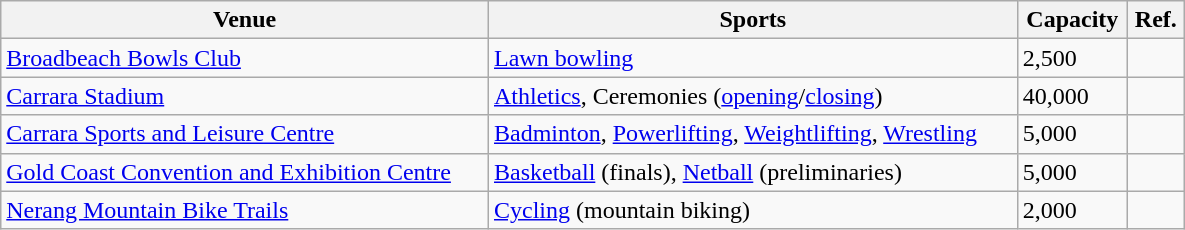<table class="wikitable sortable" style="width:790px;">
<tr>
<th rowspan="1">Venue</th>
<th colspan="1" class="unsortable">Sports</th>
<th rowspan="1">Capacity</th>
<th rowspan="1" class="unsortable">Ref.</th>
</tr>
<tr>
<td><a href='#'>Broadbeach Bowls Club</a></td>
<td><a href='#'>Lawn bowling</a></td>
<td>2,500</td>
<td></td>
</tr>
<tr>
<td><a href='#'>Carrara Stadium</a></td>
<td><a href='#'>Athletics</a>, Ceremonies (<a href='#'>opening</a>/<a href='#'>closing</a>)</td>
<td>40,000</td>
<td></td>
</tr>
<tr>
<td><a href='#'>Carrara Sports and Leisure Centre</a></td>
<td><a href='#'>Badminton</a>, <a href='#'>Powerlifting</a>, <a href='#'>Weightlifting</a>, <a href='#'>Wrestling</a></td>
<td>5,000<br></td>
<td></td>
</tr>
<tr>
<td><a href='#'>Gold Coast Convention and Exhibition Centre</a></td>
<td><a href='#'>Basketball</a> (finals), <a href='#'>Netball</a> (preliminaries)</td>
<td>5,000</td>
<td></td>
</tr>
<tr>
<td><a href='#'>Nerang Mountain Bike Trails</a></td>
<td><a href='#'>Cycling</a> (mountain biking)</td>
<td>2,000</td>
<td></td>
</tr>
</table>
